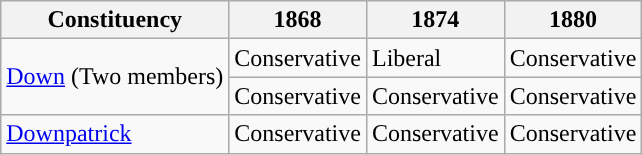<table class="wikitable">
<tr>
<th>Constituency</th>
<th>1868</th>
<th>1874</th>
<th>1880</th>
</tr>
<tr>
<td rowspan="2"><a href='#'>Down</a> (Two members)</td>
<td>Conservative</td>
<td>Liberal</td>
<td>Conservative</td>
</tr>
<tr>
<td>Conservative</td>
<td>Conservative</td>
<td>Conservative</td>
</tr>
<tr>
<td><a href='#'>Downpatrick</a></td>
<td>Conservative</td>
<td>Conservative</td>
<td>Conservative</td>
</tr>
</table>
